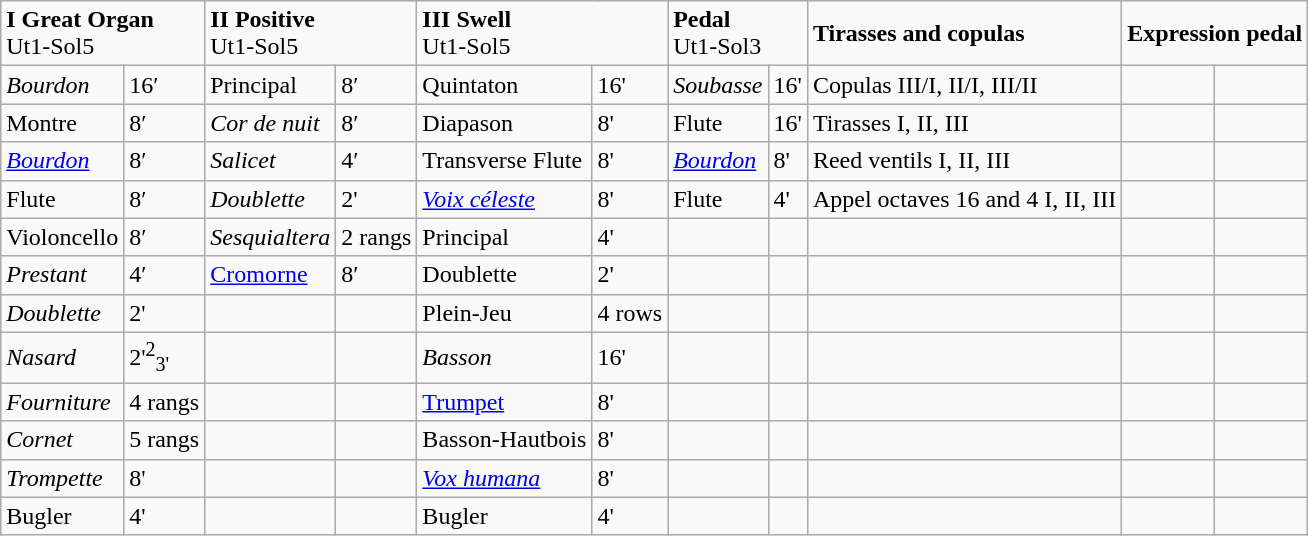<table class="wikitable" border="0">
<tr>
<td colspan="2"><strong>I Great Organ</strong><br>Ut1-Sol5</td>
<td colspan="2"><strong>II Positive</strong><br>Ut1-Sol5</td>
<td colspan="2"><strong>III Swell</strong><br>Ut1-Sol5</td>
<td colspan="2"><strong>Pedal</strong><br>Ut1-Sol3</td>
<td><strong>Tirasses and copulas</strong></td>
<td colspan="2"><strong>Expression pedal</strong></td>
</tr>
<tr>
<td><em>Bourdon</em></td>
<td>16′</td>
<td>Principal</td>
<td>8′</td>
<td>Quintaton</td>
<td>16'</td>
<td><em>Soubasse</em></td>
<td>16'</td>
<td>Copulas III/I, II/I, III/II</td>
<td></td>
<td></td>
</tr>
<tr>
<td>Montre</td>
<td>8′</td>
<td><em>Cor de nuit</em></td>
<td>8′</td>
<td>Diapason</td>
<td>8'</td>
<td>Flute</td>
<td>16'</td>
<td>Tirasses I, II, III</td>
<td></td>
<td></td>
</tr>
<tr>
<td><em><a href='#'>Bourdon</a></em></td>
<td>8′</td>
<td><em>Salicet</em></td>
<td>4′</td>
<td>Transverse Flute</td>
<td>8'</td>
<td><em><a href='#'>Bourdon</a></em></td>
<td>8'</td>
<td>Reed ventils I, II, III</td>
<td></td>
<td></td>
</tr>
<tr>
<td>Flute</td>
<td>8′</td>
<td><em>Doublette</em></td>
<td>2'</td>
<td><em><a href='#'>Voix céleste</a></em></td>
<td>8'</td>
<td>Flute</td>
<td>4'</td>
<td>Appel octaves 16 and 4 I, II, III</td>
<td></td>
<td></td>
</tr>
<tr>
<td>Violoncello</td>
<td>8′</td>
<td><em>Sesquialtera</em></td>
<td>2 rangs</td>
<td>Principal</td>
<td>4'</td>
<td></td>
<td></td>
<td></td>
<td></td>
<td></td>
</tr>
<tr>
<td><em>Prestant</em></td>
<td>4′</td>
<td><a href='#'>Cromorne</a></td>
<td>8′</td>
<td>Doublette</td>
<td>2'</td>
<td></td>
<td></td>
<td></td>
<td></td>
<td></td>
</tr>
<tr>
<td><em>Doublette</em></td>
<td>2'</td>
<td></td>
<td></td>
<td>Plein-Jeu</td>
<td>4 rows</td>
<td></td>
<td></td>
<td></td>
<td></td>
<td></td>
</tr>
<tr>
<td><em>Nasard</em></td>
<td>2'<sup>2</sup><sub>3'</sub></td>
<td></td>
<td></td>
<td><em>Basson</em></td>
<td>16'</td>
<td></td>
<td></td>
<td></td>
<td></td>
<td></td>
</tr>
<tr>
<td><em>Fourniture</em></td>
<td>4 rangs</td>
<td></td>
<td></td>
<td><a href='#'>Trumpet</a></td>
<td>8'</td>
<td></td>
<td></td>
<td></td>
<td></td>
<td></td>
</tr>
<tr>
<td><em>Cornet</em></td>
<td>5 rangs</td>
<td></td>
<td></td>
<td>Basson-Hautbois</td>
<td>8'</td>
<td></td>
<td></td>
<td></td>
<td></td>
<td></td>
</tr>
<tr>
<td><em>Trompette</em></td>
<td>8'</td>
<td></td>
<td></td>
<td><em><a href='#'>Vox humana</a></em></td>
<td>8'</td>
<td></td>
<td></td>
<td></td>
<td></td>
<td></td>
</tr>
<tr>
<td>Bugler</td>
<td>4'</td>
<td></td>
<td></td>
<td>Bugler</td>
<td>4'</td>
<td></td>
<td></td>
<td></td>
<td></td>
<td></td>
</tr>
</table>
